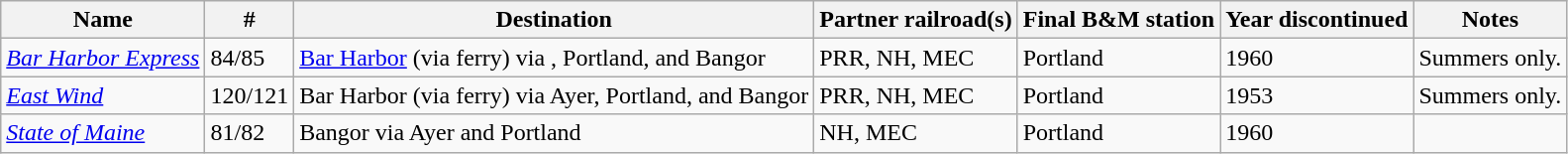<table class="wikitable sortable">
<tr>
<th>Name</th>
<th>#</th>
<th>Destination</th>
<th>Partner railroad(s)</th>
<th>Final B&M station</th>
<th>Year discontinued</th>
<th>Notes</th>
</tr>
<tr>
<td><em><a href='#'>Bar Harbor Express</a></em></td>
<td>84/85</td>
<td><a href='#'>Bar Harbor</a> (via ferry) via , Portland, and Bangor</td>
<td>PRR, NH, MEC</td>
<td>Portland</td>
<td>1960</td>
<td>Summers only.</td>
</tr>
<tr>
<td><em><a href='#'>East Wind</a></em></td>
<td>120/121</td>
<td>Bar Harbor (via ferry) via Ayer, Portland, and Bangor</td>
<td>PRR, NH, MEC</td>
<td>Portland</td>
<td>1953</td>
<td>Summers only.</td>
</tr>
<tr>
<td><em><a href='#'>State of Maine</a></em></td>
<td>81/82</td>
<td>Bangor via Ayer and Portland</td>
<td>NH, MEC</td>
<td>Portland</td>
<td>1960</td>
<td></td>
</tr>
</table>
